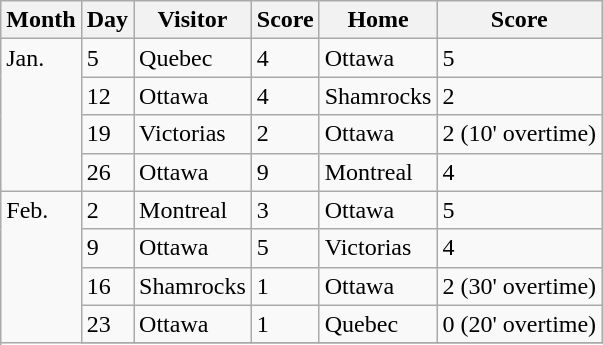<table class="wikitable">
<tr>
<th>Month</th>
<th>Day</th>
<th>Visitor</th>
<th>Score</th>
<th>Home</th>
<th>Score</th>
</tr>
<tr>
<td rowspan=4 valign=top>Jan.</td>
<td>5</td>
<td>Quebec</td>
<td>4</td>
<td>Ottawa</td>
<td>5</td>
</tr>
<tr>
<td>12</td>
<td>Ottawa</td>
<td>4</td>
<td>Shamrocks</td>
<td>2</td>
</tr>
<tr>
<td>19</td>
<td>Victorias</td>
<td>2</td>
<td>Ottawa</td>
<td>2 (10' overtime)</td>
</tr>
<tr>
<td>26</td>
<td>Ottawa</td>
<td>9</td>
<td>Montreal</td>
<td>4</td>
</tr>
<tr>
<td rowspan=10 valign=top>Feb.</td>
<td>2</td>
<td>Montreal</td>
<td>3</td>
<td>Ottawa</td>
<td>5</td>
</tr>
<tr>
<td>9</td>
<td>Ottawa</td>
<td>5</td>
<td>Victorias</td>
<td>4</td>
</tr>
<tr>
<td>16</td>
<td>Shamrocks</td>
<td>1</td>
<td>Ottawa</td>
<td>2 (30' overtime)</td>
</tr>
<tr>
<td>23</td>
<td>Ottawa</td>
<td>1</td>
<td>Quebec</td>
<td>0 (20' overtime)</td>
</tr>
<tr>
</tr>
</table>
